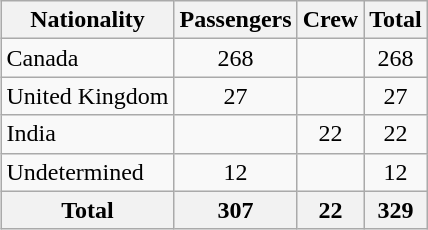<table class="wikitable sortable" style="text-align:center; float:right; margin:1em;">
<tr>
<th>Nationality</th>
<th>Passengers</th>
<th>Crew</th>
<th>Total</th>
</tr>
<tr>
<td align=left>Canada</td>
<td>268</td>
<td></td>
<td>268</td>
</tr>
<tr>
<td align=left>United Kingdom</td>
<td>27</td>
<td></td>
<td>27</td>
</tr>
<tr>
<td align=left>India</td>
<td></td>
<td>22</td>
<td>22</td>
</tr>
<tr>
<td align=left>Undetermined</td>
<td>12</td>
<td></td>
<td>12</td>
</tr>
<tr>
<th>Total</th>
<th>307</th>
<th>22</th>
<th>329</th>
</tr>
</table>
